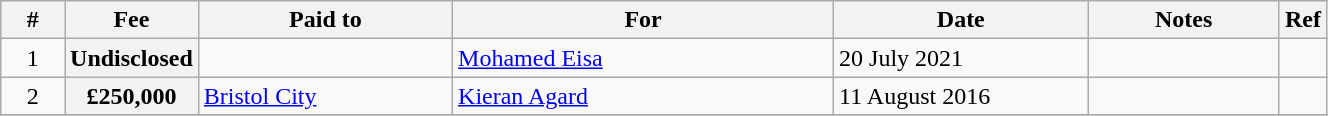<table class="wikitable plainrowheaders" style="width:70%;">
<tr>
<th scope="col" style="width:5%;">#</th>
<th scope="col" style="width:10%;">Fee</th>
<th scope="col" style="width:20%;">Paid to</th>
<th scope="col" style="width:30%;">For</th>
<th scope="col" style="width:20%;">Date</th>
<th scope="col" style="width:20%;">Notes</th>
<th scope="col" style="width:20%;">Ref</th>
</tr>
<tr>
<td align=center>1</td>
<th scope="row">Undisclosed</th>
<td></td>
<td> <a href='#'>Mohamed Eisa</a></td>
<td>20 July 2021</td>
<td style="text-align:left;"></td>
<td align=center></td>
</tr>
<tr>
<td align=center>2</td>
<th scope="row">£250,000</th>
<td><a href='#'>Bristol City</a></td>
<td> <a href='#'>Kieran Agard</a></td>
<td>11 August 2016</td>
<td style="text-align:left;"></td>
<td align=center></td>
</tr>
<tr>
</tr>
</table>
